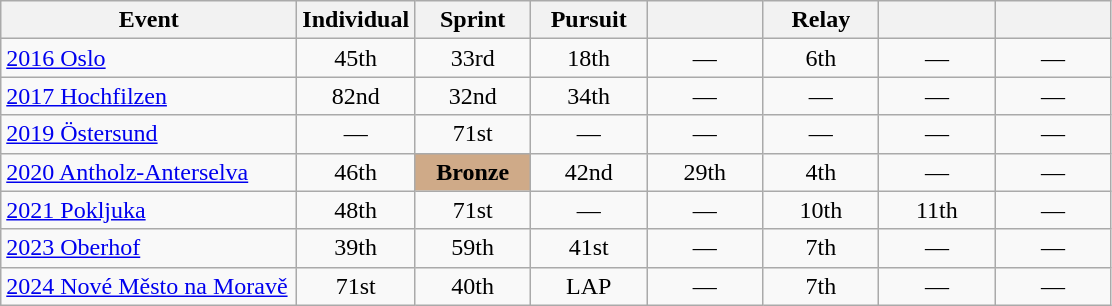<table class="wikitable" style="text-align: center;">
<tr ">
<th style="width:190px;">Event</th>
<th style="width:70px;">Individual</th>
<th style="width:70px;">Sprint</th>
<th style="width:70px;">Pursuit</th>
<th style="width:70px;"></th>
<th style="width:70px;">Relay</th>
<th style="width:70px;"></th>
<th style="width:70px;"></th>
</tr>
<tr>
<td align=left> <a href='#'>2016 Oslo</a></td>
<td>45th</td>
<td>33rd</td>
<td>18th</td>
<td>—</td>
<td>6th</td>
<td>—</td>
<td>—</td>
</tr>
<tr>
<td align=left> <a href='#'>2017 Hochfilzen</a></td>
<td>82nd</td>
<td>32nd</td>
<td>34th</td>
<td>—</td>
<td>—</td>
<td>—</td>
<td>—</td>
</tr>
<tr>
<td align=left> <a href='#'>2019 Östersund</a></td>
<td>—</td>
<td>71st</td>
<td>—</td>
<td>—</td>
<td>—</td>
<td>—</td>
<td>—</td>
</tr>
<tr>
<td align=left> <a href='#'>2020 Antholz-Anterselva</a></td>
<td>46th</td>
<td style="background:#cfaa88;"><strong>Bronze</strong></td>
<td>42nd</td>
<td>29th</td>
<td>4th</td>
<td>—</td>
<td>—</td>
</tr>
<tr>
<td align=left> <a href='#'>2021 Pokljuka</a></td>
<td>48th</td>
<td>71st</td>
<td>—</td>
<td>—</td>
<td>10th</td>
<td>11th</td>
<td>—</td>
</tr>
<tr>
<td align=left> <a href='#'>2023 Oberhof</a></td>
<td>39th</td>
<td>59th</td>
<td>41st</td>
<td>—</td>
<td>7th</td>
<td>—</td>
<td>—</td>
</tr>
<tr>
<td align=left> <a href='#'>2024 Nové Město na Moravě</a></td>
<td>71st</td>
<td>40th</td>
<td>LAP</td>
<td>—</td>
<td>7th</td>
<td>—</td>
<td>—</td>
</tr>
</table>
